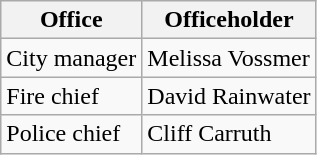<table class="wikitable">
<tr>
<th>Office</th>
<th>Officeholder</th>
</tr>
<tr>
<td>City manager</td>
<td>Melissa Vossmer</td>
</tr>
<tr>
<td>Fire chief</td>
<td>David Rainwater</td>
</tr>
<tr>
<td>Police chief</td>
<td>Cliff Carruth</td>
</tr>
</table>
